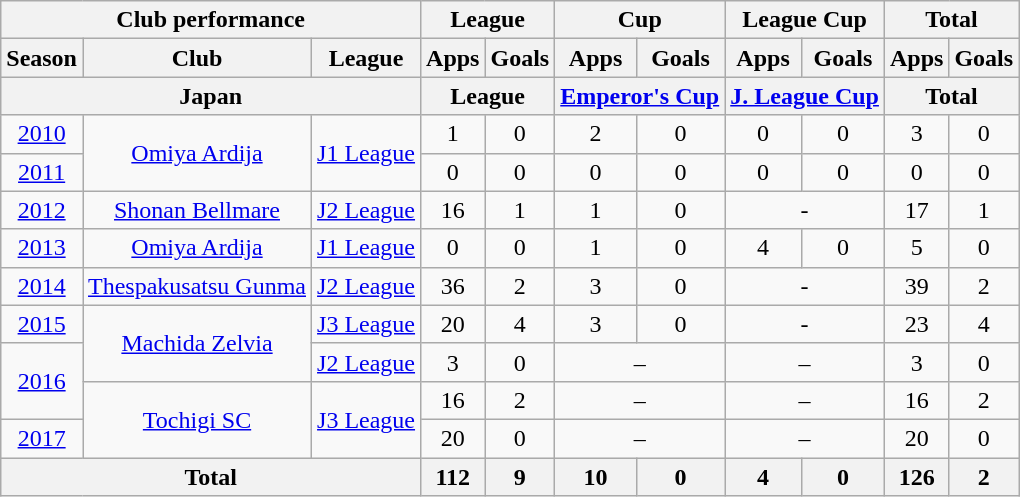<table class="wikitable" style="text-align:center;">
<tr>
<th colspan=3>Club performance</th>
<th colspan=2>League</th>
<th colspan=2>Cup</th>
<th colspan=2>League Cup</th>
<th colspan=2>Total</th>
</tr>
<tr>
<th>Season</th>
<th>Club</th>
<th>League</th>
<th>Apps</th>
<th>Goals</th>
<th>Apps</th>
<th>Goals</th>
<th>Apps</th>
<th>Goals</th>
<th>Apps</th>
<th>Goals</th>
</tr>
<tr>
<th colspan=3>Japan</th>
<th colspan=2>League</th>
<th colspan=2><a href='#'>Emperor's Cup</a></th>
<th colspan=2><a href='#'>J. League Cup</a></th>
<th colspan=2>Total</th>
</tr>
<tr>
<td><a href='#'>2010</a></td>
<td rowspan="2"><a href='#'>Omiya Ardija</a></td>
<td rowspan="2"><a href='#'>J1 League</a></td>
<td>1</td>
<td>0</td>
<td>2</td>
<td>0</td>
<td>0</td>
<td>0</td>
<td>3</td>
<td>0</td>
</tr>
<tr>
<td><a href='#'>2011</a></td>
<td>0</td>
<td>0</td>
<td>0</td>
<td>0</td>
<td>0</td>
<td>0</td>
<td>0</td>
<td>0</td>
</tr>
<tr>
<td><a href='#'>2012</a></td>
<td><a href='#'>Shonan Bellmare</a></td>
<td><a href='#'>J2 League</a></td>
<td>16</td>
<td>1</td>
<td>1</td>
<td>0</td>
<td colspan="2">-</td>
<td>17</td>
<td>1</td>
</tr>
<tr>
<td><a href='#'>2013</a></td>
<td><a href='#'>Omiya Ardija</a></td>
<td><a href='#'>J1 League</a></td>
<td>0</td>
<td>0</td>
<td>1</td>
<td>0</td>
<td>4</td>
<td>0</td>
<td>5</td>
<td>0</td>
</tr>
<tr>
<td><a href='#'>2014</a></td>
<td><a href='#'>Thespakusatsu Gunma</a></td>
<td><a href='#'>J2 League</a></td>
<td>36</td>
<td>2</td>
<td>3</td>
<td>0</td>
<td colspan="2">-</td>
<td>39</td>
<td>2</td>
</tr>
<tr>
<td><a href='#'>2015</a></td>
<td rowspan="2"><a href='#'>Machida Zelvia</a></td>
<td rowspan="1"><a href='#'>J3 League</a></td>
<td>20</td>
<td>4</td>
<td>3</td>
<td>0</td>
<td colspan="2">-</td>
<td>23</td>
<td>4</td>
</tr>
<tr>
<td rowspan="2"><a href='#'>2016</a></td>
<td rowspan="1"><a href='#'>J2 League</a></td>
<td>3</td>
<td>0</td>
<td colspan="2">–</td>
<td colspan="2">–</td>
<td>3</td>
<td>0</td>
</tr>
<tr>
<td rowspan="2"><a href='#'>Tochigi SC</a></td>
<td rowspan="2"><a href='#'>J3 League</a></td>
<td>16</td>
<td>2</td>
<td colspan="2">–</td>
<td colspan="2">–</td>
<td>16</td>
<td>2</td>
</tr>
<tr>
<td><a href='#'>2017</a></td>
<td>20</td>
<td>0</td>
<td colspan="2">–</td>
<td colspan="2">–</td>
<td>20</td>
<td>0</td>
</tr>
<tr>
<th colspan=3>Total</th>
<th>112</th>
<th>9</th>
<th>10</th>
<th>0</th>
<th>4</th>
<th>0</th>
<th>126</th>
<th>2</th>
</tr>
</table>
